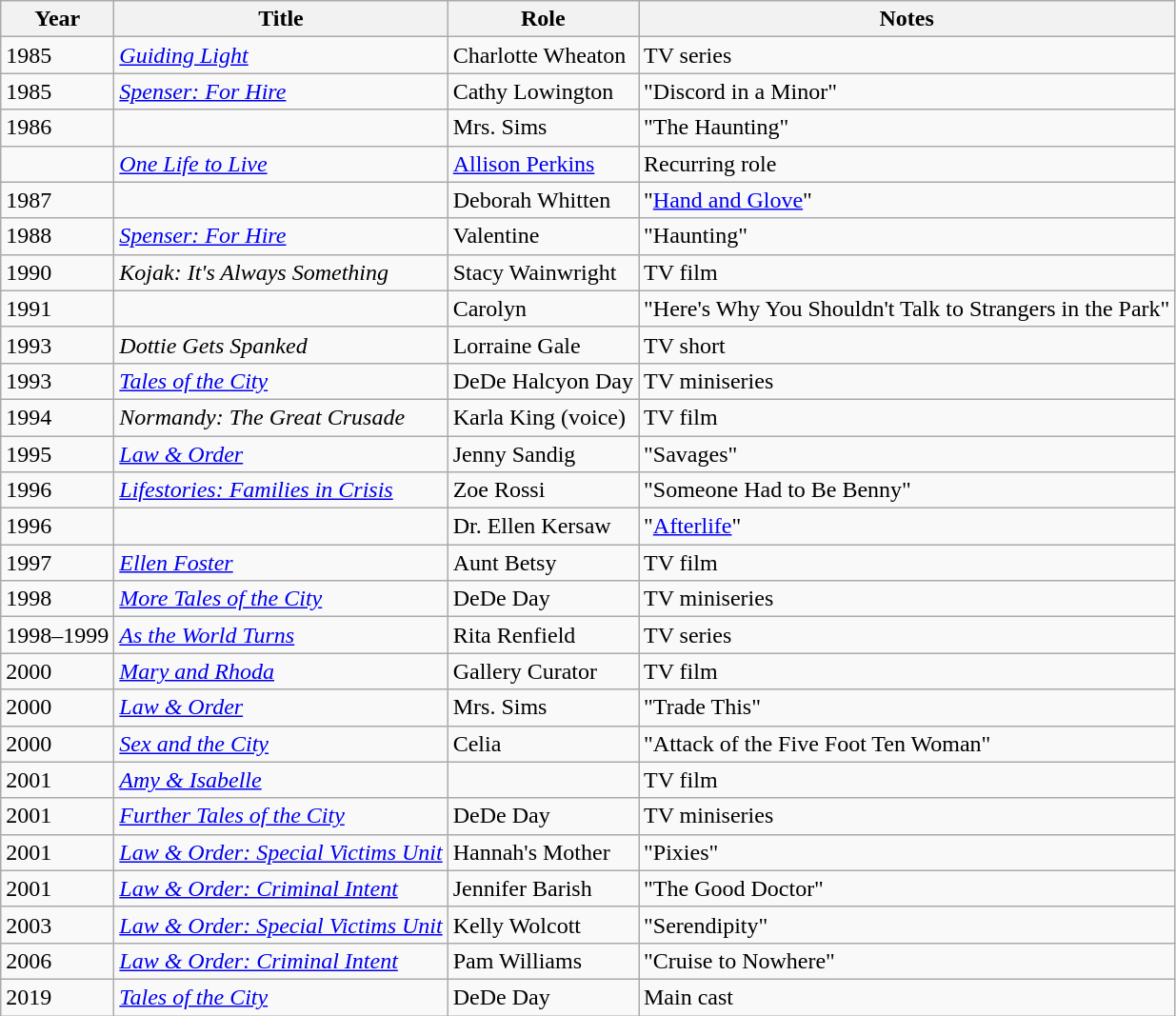<table class="wikitable sortable">
<tr>
<th>Year</th>
<th>Title</th>
<th>Role</th>
<th class="unsortable">Notes</th>
</tr>
<tr>
<td>1985</td>
<td><em><a href='#'>Guiding Light</a></em></td>
<td>Charlotte Wheaton</td>
<td>TV series</td>
</tr>
<tr>
<td>1985</td>
<td><em><a href='#'>Spenser: For Hire</a></em></td>
<td>Cathy Lowington</td>
<td>"Discord in a Minor"</td>
</tr>
<tr>
<td>1986</td>
<td><em></em></td>
<td>Mrs. Sims</td>
<td>"The Haunting"</td>
</tr>
<tr>
<td></td>
<td><em><a href='#'>One Life to Live</a></em></td>
<td><a href='#'>Allison Perkins</a></td>
<td>Recurring role</td>
</tr>
<tr>
<td>1987</td>
<td><em></em></td>
<td>Deborah Whitten</td>
<td>"<a href='#'>Hand and Glove</a>"</td>
</tr>
<tr>
<td>1988</td>
<td><em><a href='#'>Spenser: For Hire</a></em></td>
<td>Valentine</td>
<td>"Haunting"</td>
</tr>
<tr>
<td>1990</td>
<td><em>Kojak: It's Always Something</em></td>
<td>Stacy Wainwright</td>
<td>TV film</td>
</tr>
<tr>
<td>1991</td>
<td><em></em></td>
<td>Carolyn</td>
<td>"Here's Why You Shouldn't Talk to Strangers in the Park"</td>
</tr>
<tr>
<td>1993</td>
<td><em>Dottie Gets Spanked</em></td>
<td>Lorraine Gale</td>
<td>TV short</td>
</tr>
<tr>
<td>1993</td>
<td><em><a href='#'>Tales of the City</a></em></td>
<td>DeDe Halcyon Day</td>
<td>TV miniseries</td>
</tr>
<tr>
<td>1994</td>
<td><em>Normandy: The Great Crusade</em></td>
<td>Karla King (voice)</td>
<td>TV film</td>
</tr>
<tr>
<td>1995</td>
<td><em><a href='#'>Law & Order</a></em></td>
<td>Jenny Sandig</td>
<td>"Savages"</td>
</tr>
<tr>
<td>1996</td>
<td><em><a href='#'>Lifestories: Families in Crisis</a></em></td>
<td>Zoe Rossi</td>
<td>"Someone Had to Be Benny"</td>
</tr>
<tr>
<td>1996</td>
<td><em></em></td>
<td>Dr. Ellen Kersaw</td>
<td>"<a href='#'>Afterlife</a>"</td>
</tr>
<tr>
<td>1997</td>
<td><em><a href='#'>Ellen Foster</a></em></td>
<td>Aunt Betsy</td>
<td>TV film</td>
</tr>
<tr>
<td>1998</td>
<td><em><a href='#'>More Tales of the City</a></em></td>
<td>DeDe Day</td>
<td>TV miniseries</td>
</tr>
<tr>
<td>1998–1999</td>
<td><em><a href='#'>As the World Turns</a></em></td>
<td>Rita Renfield</td>
<td>TV series</td>
</tr>
<tr>
<td>2000</td>
<td><em><a href='#'>Mary and Rhoda</a></em></td>
<td>Gallery Curator</td>
<td>TV film</td>
</tr>
<tr>
<td>2000</td>
<td><em><a href='#'>Law & Order</a></em></td>
<td>Mrs. Sims</td>
<td>"Trade This"</td>
</tr>
<tr>
<td>2000</td>
<td><em><a href='#'>Sex and the City</a></em></td>
<td>Celia</td>
<td>"Attack of the Five Foot Ten Woman"</td>
</tr>
<tr>
<td>2001</td>
<td><em><a href='#'>Amy & Isabelle</a></em></td>
<td></td>
<td>TV film</td>
</tr>
<tr>
<td>2001</td>
<td><em><a href='#'>Further Tales of the City</a></em></td>
<td>DeDe Day</td>
<td>TV miniseries</td>
</tr>
<tr>
<td>2001</td>
<td><em><a href='#'>Law & Order: Special Victims Unit</a></em></td>
<td>Hannah's Mother</td>
<td>"Pixies"</td>
</tr>
<tr>
<td>2001</td>
<td><em><a href='#'>Law & Order: Criminal Intent</a></em></td>
<td>Jennifer Barish</td>
<td>"The Good Doctor"</td>
</tr>
<tr>
<td>2003</td>
<td><em><a href='#'>Law & Order: Special Victims Unit</a></em></td>
<td>Kelly Wolcott</td>
<td>"Serendipity"</td>
</tr>
<tr>
<td>2006</td>
<td><em><a href='#'>Law & Order: Criminal Intent</a></em></td>
<td>Pam Williams</td>
<td>"Cruise to Nowhere"</td>
</tr>
<tr>
<td>2019</td>
<td><em><a href='#'>Tales of the City</a></em></td>
<td>DeDe Day</td>
<td>Main cast</td>
</tr>
</table>
